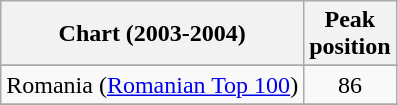<table class="wikitable sortable">
<tr>
<th align="left">Chart (2003-2004)</th>
<th align="center">Peak<br>position</th>
</tr>
<tr>
</tr>
<tr>
</tr>
<tr>
</tr>
<tr>
<td>Romania (<a href='#'>Romanian Top 100</a>)</td>
<td align="center">86</td>
</tr>
<tr>
</tr>
<tr>
</tr>
<tr>
</tr>
<tr>
</tr>
<tr>
</tr>
</table>
